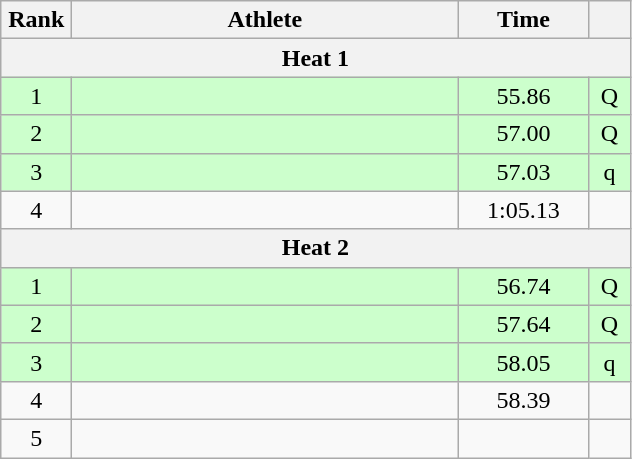<table class=wikitable style="text-align:center">
<tr>
<th width=40>Rank</th>
<th width=250>Athlete</th>
<th width=80>Time</th>
<th width=20></th>
</tr>
<tr>
<th colspan=4>Heat 1</th>
</tr>
<tr bgcolor="ccffcc">
<td>1</td>
<td align=left></td>
<td>55.86</td>
<td>Q</td>
</tr>
<tr bgcolor="ccffcc">
<td>2</td>
<td align=left></td>
<td>57.00</td>
<td>Q</td>
</tr>
<tr bgcolor="ccffcc">
<td>3</td>
<td align=left></td>
<td>57.03</td>
<td>q</td>
</tr>
<tr>
<td>4</td>
<td align=left></td>
<td>1:05.13</td>
<td></td>
</tr>
<tr>
<th colspan=4>Heat 2</th>
</tr>
<tr bgcolor="ccffcc">
<td>1</td>
<td align=left></td>
<td>56.74</td>
<td>Q</td>
</tr>
<tr bgcolor="ccffcc">
<td>2</td>
<td align=left></td>
<td>57.64</td>
<td>Q</td>
</tr>
<tr bgcolor="ccffcc">
<td>3</td>
<td align=left></td>
<td>58.05</td>
<td>q</td>
</tr>
<tr>
<td>4</td>
<td align=left></td>
<td>58.39</td>
<td></td>
</tr>
<tr>
<td>5</td>
<td align=left></td>
<td></td>
</tr>
</table>
